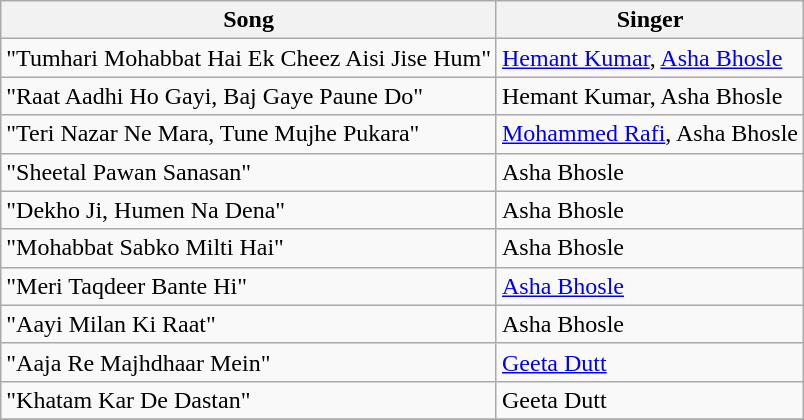<table class="wikitable">
<tr>
<th>Song</th>
<th>Singer</th>
</tr>
<tr>
<td>"Tumhari Mohabbat Hai Ek Cheez Aisi Jise Hum"</td>
<td><a href='#'>Hemant Kumar</a>, <a href='#'>Asha Bhosle</a></td>
</tr>
<tr>
<td>"Raat Aadhi Ho Gayi, Baj Gaye Paune Do"</td>
<td>Hemant Kumar, Asha Bhosle</td>
</tr>
<tr>
<td>"Teri Nazar Ne Mara, Tune Mujhe Pukara"</td>
<td><a href='#'>Mohammed Rafi</a>, Asha Bhosle</td>
</tr>
<tr>
<td>"Sheetal Pawan Sanasan"</td>
<td>Asha Bhosle</td>
</tr>
<tr>
<td>"Dekho Ji, Humen Na Dena"</td>
<td>Asha Bhosle</td>
</tr>
<tr>
<td>"Mohabbat Sabko Milti Hai"</td>
<td>Asha Bhosle</td>
</tr>
<tr>
<td>"Meri Taqdeer Bante Hi"</td>
<td><a href='#'>Asha Bhosle</a></td>
</tr>
<tr>
<td>"Aayi Milan Ki Raat"</td>
<td>Asha Bhosle</td>
</tr>
<tr>
<td>"Aaja Re Majhdhaar Mein"</td>
<td><a href='#'>Geeta Dutt</a></td>
</tr>
<tr>
<td>"Khatam Kar De Dastan"</td>
<td>Geeta Dutt</td>
</tr>
<tr>
</tr>
</table>
